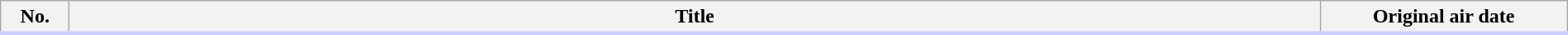<table class="wikitable" style="width:100%; margin:auto; background:#FFF;">
<tr style="border-bottom: 3px solid #CCF;">
<th style="width:3em;">No.</th>
<th>Title</th>
<th style="width:12em;">Original air date<br>


















</th>
</tr>
</table>
